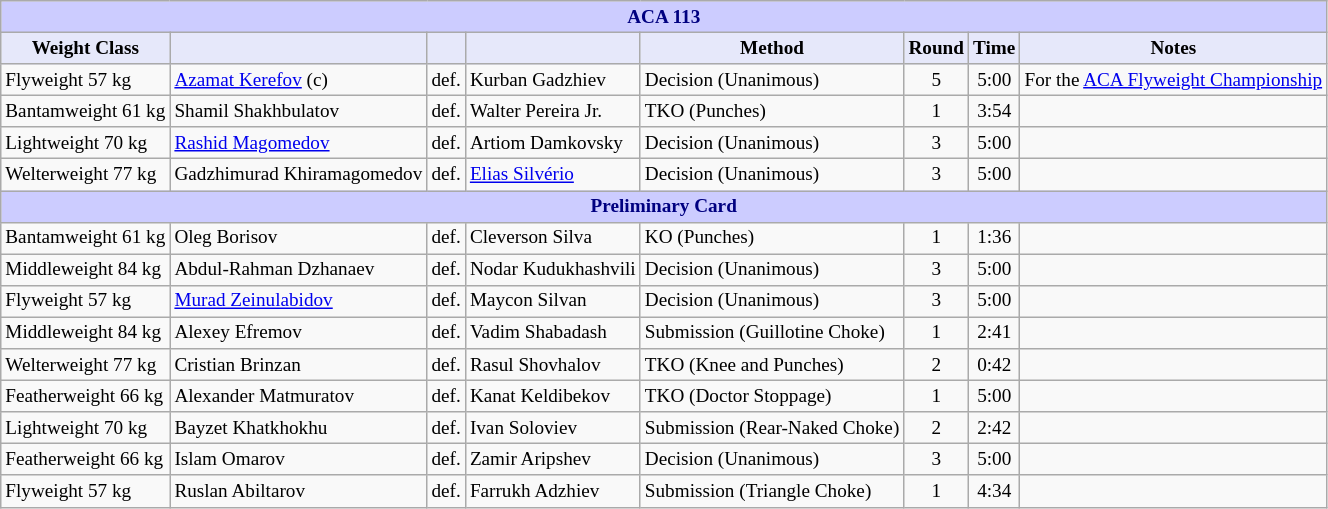<table class="wikitable" style="font-size: 80%;">
<tr>
<th colspan="8" style="background-color: #ccf; color: #000080; text-align: center;"><strong>ACA 113</strong></th>
</tr>
<tr>
<th colspan="1" style="background-color: #E6E8FA; color: #000000; text-align: center;">Weight Class</th>
<th colspan="1" style="background-color: #E6E8FA; color: #000000; text-align: center;"></th>
<th colspan="1" style="background-color: #E6E8FA; color: #000000; text-align: center;"></th>
<th colspan="1" style="background-color: #E6E8FA; color: #000000; text-align: center;"></th>
<th colspan="1" style="background-color: #E6E8FA; color: #000000; text-align: center;">Method</th>
<th colspan="1" style="background-color: #E6E8FA; color: #000000; text-align: center;">Round</th>
<th colspan="1" style="background-color: #E6E8FA; color: #000000; text-align: center;">Time</th>
<th colspan="1" style="background-color: #E6E8FA; color: #000000; text-align: center;">Notes</th>
</tr>
<tr>
<td>Flyweight 57 kg</td>
<td> <a href='#'>Azamat Kerefov</a> (c)</td>
<td>def.</td>
<td> Kurban Gadzhiev</td>
<td>Decision (Unanimous)</td>
<td align=center>5</td>
<td align=center>5:00</td>
<td>For the <a href='#'>ACA Flyweight Championship</a></td>
</tr>
<tr>
<td>Bantamweight 61 kg</td>
<td> Shamil Shakhbulatov</td>
<td>def.</td>
<td> Walter Pereira Jr.</td>
<td>TKO (Punches)</td>
<td align=center>1</td>
<td align=center>3:54</td>
<td></td>
</tr>
<tr>
<td>Lightweight 70 kg</td>
<td> <a href='#'>Rashid Magomedov</a></td>
<td>def.</td>
<td> Artiom Damkovsky</td>
<td>Decision (Unanimous)</td>
<td align=center>3</td>
<td align=center>5:00</td>
<td></td>
</tr>
<tr>
<td>Welterweight 77 kg</td>
<td> Gadzhimurad Khiramagomedov</td>
<td>def.</td>
<td> <a href='#'>Elias Silvério</a></td>
<td>Decision (Unanimous)</td>
<td align=center>3</td>
<td align=center>5:00</td>
<td></td>
</tr>
<tr>
<th colspan="8" style="background-color: #ccf; color: #000080; text-align: center;"><strong>Preliminary Card</strong></th>
</tr>
<tr>
<td>Bantamweight 61 kg</td>
<td> Oleg Borisov</td>
<td>def.</td>
<td> Cleverson Silva</td>
<td>KO (Punches)</td>
<td align=center>1</td>
<td align=center>1:36</td>
<td></td>
</tr>
<tr>
<td>Middleweight 84 kg</td>
<td> Abdul-Rahman Dzhanaev</td>
<td>def.</td>
<td> Nodar Kudukhashvili</td>
<td>Decision (Unanimous)</td>
<td align=center>3</td>
<td align=center>5:00</td>
<td></td>
</tr>
<tr>
<td>Flyweight 57 kg</td>
<td> <a href='#'>Murad Zeinulabidov</a></td>
<td>def.</td>
<td> Maycon Silvan</td>
<td>Decision (Unanimous)</td>
<td align=center>3</td>
<td align=center>5:00</td>
<td></td>
</tr>
<tr>
<td>Middleweight 84 kg</td>
<td> Alexey Efremov</td>
<td>def.</td>
<td> Vadim Shabadash</td>
<td>Submission (Guillotine Choke)</td>
<td align=center>1</td>
<td align=center>2:41</td>
<td></td>
</tr>
<tr>
<td>Welterweight 77 kg</td>
<td> Cristian Brinzan</td>
<td>def.</td>
<td> Rasul Shovhalov</td>
<td>TKO (Knee and Punches)</td>
<td align=center>2</td>
<td align=center>0:42</td>
<td></td>
</tr>
<tr>
<td>Featherweight 66 kg</td>
<td> Alexander Matmuratov</td>
<td>def.</td>
<td> Kanat Keldibekov</td>
<td>TKO (Doctor Stoppage)</td>
<td align=center>1</td>
<td align=center>5:00</td>
<td></td>
</tr>
<tr>
<td>Lightweight 70 kg</td>
<td> Bayzet Khatkhokhu</td>
<td>def.</td>
<td> Ivan Soloviev</td>
<td>Submission (Rear-Naked Choke)</td>
<td align=center>2</td>
<td align=center>2:42</td>
<td></td>
</tr>
<tr>
<td>Featherweight 66 kg</td>
<td> Islam Omarov</td>
<td>def.</td>
<td> Zamir Aripshev</td>
<td>Decision (Unanimous)</td>
<td align=center>3</td>
<td align=center>5:00</td>
<td></td>
</tr>
<tr>
<td>Flyweight 57 kg</td>
<td> Ruslan Abiltarov</td>
<td>def.</td>
<td> Farrukh Adzhiev</td>
<td>Submission (Triangle Choke)</td>
<td align=center>1</td>
<td align=center>4:34</td>
<td></td>
</tr>
</table>
